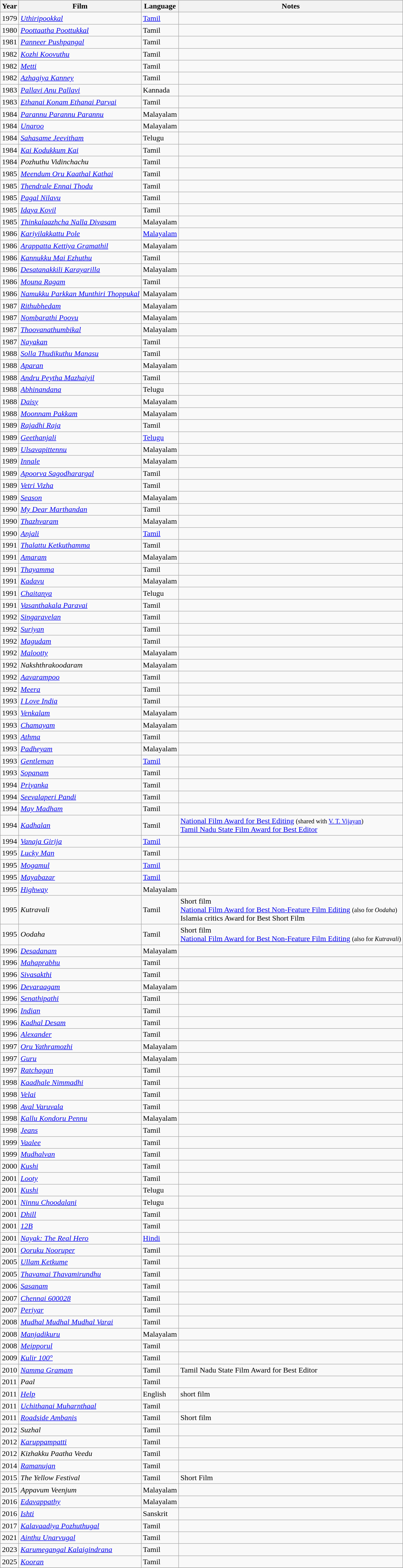<table class="wikitable sortable">
<tr>
<th>Year</th>
<th>Film</th>
<th>Language</th>
<th>Notes</th>
</tr>
<tr>
<td>1979</td>
<td><em><a href='#'>Uthiripookkal</a></em></td>
<td><a href='#'>Tamil</a></td>
<td></td>
</tr>
<tr>
<td>1980</td>
<td><em><a href='#'>Poottaatha Poottukkal</a></em></td>
<td>Tamil</td>
<td></td>
</tr>
<tr>
<td>1981</td>
<td><em><a href='#'>Panneer Pushpangal</a></em></td>
<td>Tamil</td>
<td></td>
</tr>
<tr>
<td>1982</td>
<td><em><a href='#'>Kozhi Koovuthu</a></em></td>
<td>Tamil</td>
<td></td>
</tr>
<tr>
<td>1982</td>
<td><em><a href='#'>Metti</a></em></td>
<td>Tamil</td>
<td></td>
</tr>
<tr>
<td>1982</td>
<td><em><a href='#'>Azhagiya Kanney</a></em></td>
<td>Tamil</td>
<td></td>
</tr>
<tr>
<td>1983</td>
<td><em><a href='#'>Pallavi Anu Pallavi</a></em></td>
<td>Kannada</td>
<td></td>
</tr>
<tr>
<td>1983</td>
<td><em><a href='#'>Ethanai Konam Ethanai Parvai</a></em></td>
<td>Tamil</td>
<td></td>
</tr>
<tr>
<td>1984</td>
<td><em><a href='#'>Parannu Parannu Parannu</a></em></td>
<td>Malayalam</td>
<td></td>
</tr>
<tr>
<td>1984</td>
<td><em><a href='#'>Unaroo</a></em></td>
<td>Malayalam</td>
<td></td>
</tr>
<tr>
<td>1984</td>
<td><em><a href='#'>Sahasame Jeevitham</a></em></td>
<td>Telugu</td>
<td></td>
</tr>
<tr>
<td>1984</td>
<td><em><a href='#'>Kai Kodukkum Kai</a></em></td>
<td>Tamil</td>
<td></td>
</tr>
<tr>
<td>1984</td>
<td><em>Pozhuthu Vidinchachu</em></td>
<td>Tamil</td>
<td></td>
</tr>
<tr>
<td>1985</td>
<td><em><a href='#'>Meendum Oru Kaathal Kathai</a></em></td>
<td>Tamil</td>
<td></td>
</tr>
<tr>
<td>1985</td>
<td><em><a href='#'>Thendrale Ennai Thodu</a></em></td>
<td>Tamil</td>
<td></td>
</tr>
<tr>
<td>1985</td>
<td><em><a href='#'>Pagal Nilavu</a></em></td>
<td>Tamil</td>
<td></td>
</tr>
<tr>
<td>1985</td>
<td><em><a href='#'>Idaya Kovil</a></em></td>
<td>Tamil</td>
<td></td>
</tr>
<tr>
<td>1985</td>
<td><em><a href='#'>Thinkalaazhcha Nalla Divasam</a></em></td>
<td>Malayalam</td>
<td></td>
</tr>
<tr>
<td>1986</td>
<td><em><a href='#'>Kariyilakkattu Pole</a></em></td>
<td><a href='#'>Malayalam</a></td>
<td></td>
</tr>
<tr>
<td>1986</td>
<td><em><a href='#'>Arappatta Kettiya Gramathil</a></em></td>
<td>Malayalam</td>
<td></td>
</tr>
<tr>
<td>1986</td>
<td><em><a href='#'>Kannukku Mai Ezhuthu</a></em></td>
<td>Tamil</td>
<td></td>
</tr>
<tr>
<td>1986</td>
<td><em><a href='#'>Desatanakkili Karayarilla</a></em></td>
<td>Malayalam</td>
<td></td>
</tr>
<tr>
<td>1986</td>
<td><em><a href='#'>Mouna Ragam</a></em></td>
<td>Tamil</td>
<td></td>
</tr>
<tr>
<td>1986</td>
<td><em><a href='#'>Namukku Parkkan Munthiri Thoppukal</a></em></td>
<td>Malayalam</td>
<td></td>
</tr>
<tr>
<td>1987</td>
<td><em><a href='#'>Rithubhedam</a></em></td>
<td>Malayalam</td>
<td></td>
</tr>
<tr>
<td>1987</td>
<td><em><a href='#'>Nombarathi Poovu</a></em></td>
<td>Malayalam</td>
<td></td>
</tr>
<tr>
<td>1987</td>
<td><em><a href='#'>Thoovanathumbikal</a></em></td>
<td>Malayalam</td>
<td></td>
</tr>
<tr>
<td>1987</td>
<td><em><a href='#'>Nayakan</a></em></td>
<td>Tamil</td>
<td></td>
</tr>
<tr>
<td>1988</td>
<td><em><a href='#'>Solla Thudikuthu Manasu</a></em></td>
<td>Tamil</td>
<td></td>
</tr>
<tr>
<td>1988</td>
<td><em><a href='#'>Aparan</a></em></td>
<td>Malayalam</td>
<td></td>
</tr>
<tr>
<td>1988</td>
<td><em><a href='#'>Andru Peytha Mazhaiyil</a></em></td>
<td>Tamil</td>
<td></td>
</tr>
<tr>
<td>1988</td>
<td><em><a href='#'>Abhinandana</a></em></td>
<td>Telugu</td>
<td></td>
</tr>
<tr>
<td>1988</td>
<td><em><a href='#'>Daisy</a></em></td>
<td>Malayalam</td>
<td></td>
</tr>
<tr>
<td>1988</td>
<td><em><a href='#'>Moonnam Pakkam</a></em></td>
<td>Malayalam</td>
<td></td>
</tr>
<tr>
<td>1989</td>
<td><em><a href='#'>Rajadhi Raja</a></em></td>
<td>Tamil</td>
<td></td>
</tr>
<tr>
<td>1989</td>
<td><em><a href='#'>Geethanjali</a></em></td>
<td><a href='#'>Telugu</a></td>
<td></td>
</tr>
<tr>
<td>1989</td>
<td><em><a href='#'>Ulsavapittennu</a></em></td>
<td>Malayalam</td>
<td></td>
</tr>
<tr>
<td>1989</td>
<td><em><a href='#'>Innale</a></em></td>
<td>Malayalam</td>
<td></td>
</tr>
<tr>
<td>1989</td>
<td><em><a href='#'>Apoorva Sagodharargal</a></em></td>
<td>Tamil</td>
<td></td>
</tr>
<tr>
<td>1989</td>
<td><em><a href='#'>Vetri Vizha</a></em></td>
<td>Tamil</td>
<td></td>
</tr>
<tr>
<td>1989</td>
<td><em><a href='#'>Season</a></em></td>
<td>Malayalam</td>
<td></td>
</tr>
<tr>
<td>1990</td>
<td><em><a href='#'>My Dear Marthandan</a></em></td>
<td>Tamil</td>
<td></td>
</tr>
<tr>
<td>1990</td>
<td><em><a href='#'>Thazhvaram</a></em></td>
<td>Malayalam</td>
<td></td>
</tr>
<tr>
<td>1990</td>
<td><em><a href='#'>Anjali</a></em></td>
<td><a href='#'>Tamil</a></td>
<td></td>
</tr>
<tr>
<td>1991</td>
<td><em><a href='#'>Thalattu Ketkuthamma</a></em></td>
<td>Tamil</td>
<td></td>
</tr>
<tr>
<td>1991</td>
<td><em><a href='#'>Amaram</a></em></td>
<td>Malayalam</td>
<td></td>
</tr>
<tr>
<td>1991</td>
<td><em><a href='#'>Thayamma</a></em></td>
<td>Tamil</td>
<td></td>
</tr>
<tr>
<td>1991</td>
<td><em><a href='#'>Kadavu</a></em></td>
<td>Malayalam</td>
<td></td>
</tr>
<tr>
<td>1991</td>
<td><em><a href='#'>Chaitanya</a></em></td>
<td>Telugu</td>
<td></td>
</tr>
<tr>
<td>1991</td>
<td><em><a href='#'>Vasanthakala Paravai</a></em></td>
<td>Tamil</td>
<td></td>
</tr>
<tr>
<td>1992</td>
<td><em><a href='#'>Singaravelan</a></em></td>
<td>Tamil</td>
<td></td>
</tr>
<tr>
<td>1992</td>
<td><em><a href='#'>Suriyan</a></em></td>
<td>Tamil</td>
<td></td>
</tr>
<tr>
<td>1992</td>
<td><em><a href='#'>Magudam</a></em></td>
<td>Tamil</td>
<td></td>
</tr>
<tr>
<td>1992</td>
<td><em><a href='#'>Malootty</a></em></td>
<td>Malayalam</td>
<td></td>
</tr>
<tr>
<td>1992</td>
<td><em>Nakshthrakoodaram</em></td>
<td>Malayalam</td>
<td></td>
</tr>
<tr>
<td>1992</td>
<td><em><a href='#'>Aavarampoo</a></em></td>
<td>Tamil</td>
<td></td>
</tr>
<tr>
<td>1992</td>
<td><em><a href='#'>Meera</a></em></td>
<td>Tamil</td>
<td></td>
</tr>
<tr>
<td>1993</td>
<td><em><a href='#'>I Love India</a></em></td>
<td>Tamil</td>
<td></td>
</tr>
<tr>
<td>1993</td>
<td><em><a href='#'>Venkalam</a></em></td>
<td>Malayalam</td>
<td></td>
</tr>
<tr>
<td>1993</td>
<td><em><a href='#'>Chamayam</a></em></td>
<td>Malayalam</td>
<td></td>
</tr>
<tr>
<td>1993</td>
<td><em><a href='#'>Athma</a></em></td>
<td>Tamil</td>
<td></td>
</tr>
<tr>
<td>1993</td>
<td><em><a href='#'>Padheyam</a></em></td>
<td>Malayalam</td>
<td></td>
</tr>
<tr>
<td>1993</td>
<td><em><a href='#'>Gentleman</a></em></td>
<td><a href='#'>Tamil</a></td>
<td></td>
</tr>
<tr>
<td>1993</td>
<td><em><a href='#'>Sopanam</a></em></td>
<td>Tamil</td>
<td></td>
</tr>
<tr>
<td>1994</td>
<td><em><a href='#'>Priyanka</a></em></td>
<td>Tamil</td>
<td></td>
</tr>
<tr>
<td>1994</td>
<td><em><a href='#'>Seevalaperi Pandi</a></em></td>
<td>Tamil</td>
<td></td>
</tr>
<tr>
<td>1994</td>
<td><em><a href='#'>May Madham</a></em></td>
<td>Tamil</td>
<td></td>
</tr>
<tr>
<td>1994</td>
<td><em><a href='#'>Kadhalan</a></em></td>
<td>Tamil</td>
<td><a href='#'>National Film Award for Best Editing</a> <small>(shared with <a href='#'>V. T. Vijayan</a>)</small><br><a href='#'>Tamil Nadu State Film Award for Best Editor</a></td>
</tr>
<tr>
<td>1994</td>
<td><em><a href='#'>Vanaja Girija</a></em></td>
<td><a href='#'>Tamil</a></td>
<td></td>
</tr>
<tr>
<td>1995</td>
<td><em><a href='#'>Lucky Man</a></em></td>
<td>Tamil</td>
<td></td>
</tr>
<tr>
<td>1995</td>
<td><em><a href='#'>Mogamul</a></em></td>
<td><a href='#'>Tamil</a></td>
<td></td>
</tr>
<tr>
<td>1995</td>
<td><em><a href='#'>Mayabazar</a></em></td>
<td><a href='#'>Tamil</a></td>
<td></td>
</tr>
<tr>
<td>1995</td>
<td><em><a href='#'>Highway</a></em></td>
<td>Malayalam</td>
<td></td>
</tr>
<tr>
<td>1995</td>
<td><em>Kutravali</em></td>
<td>Tamil</td>
<td>Short film<br><a href='#'>National Film Award for Best Non-Feature Film Editing</a> <small>(also for <em>Oodaha</em>)</small><br>Islamia critics Award for Best Short Film</td>
</tr>
<tr>
<td>1995</td>
<td><em>Oodaha</em></td>
<td>Tamil</td>
<td>Short film<br><a href='#'>National Film Award for Best Non-Feature Film Editing</a> <small>(also for <em>Kutravali</em>)</small></td>
</tr>
<tr>
<td>1996</td>
<td><em><a href='#'>Desadanam</a></em></td>
<td>Malayalam</td>
<td></td>
</tr>
<tr>
<td>1996</td>
<td><em><a href='#'>Mahaprabhu</a></em></td>
<td>Tamil</td>
<td></td>
</tr>
<tr>
<td>1996</td>
<td><em><a href='#'>Sivasakthi</a></em></td>
<td>Tamil</td>
<td></td>
</tr>
<tr>
<td>1996</td>
<td><em><a href='#'>Devaraagam</a></em></td>
<td>Malayalam</td>
<td></td>
</tr>
<tr>
<td>1996</td>
<td><em><a href='#'>Senathipathi</a></em></td>
<td>Tamil</td>
<td></td>
</tr>
<tr>
<td>1996</td>
<td><em><a href='#'>Indian</a></em></td>
<td>Tamil</td>
<td></td>
</tr>
<tr>
<td>1996</td>
<td><em><a href='#'>Kadhal Desam</a></em></td>
<td>Tamil</td>
<td></td>
</tr>
<tr>
<td>1996</td>
<td><em><a href='#'>Alexander</a></em></td>
<td>Tamil</td>
<td></td>
</tr>
<tr>
<td>1997</td>
<td><em><a href='#'>Oru Yathramozhi</a></em></td>
<td>Malayalam</td>
<td></td>
</tr>
<tr>
<td>1997</td>
<td><em><a href='#'>Guru</a></em></td>
<td>Malayalam</td>
<td></td>
</tr>
<tr>
<td>1997</td>
<td><em><a href='#'>Ratchagan</a></em></td>
<td>Tamil</td>
<td></td>
</tr>
<tr>
<td>1998</td>
<td><em><a href='#'>Kaadhale Nimmadhi</a></em></td>
<td>Tamil</td>
<td></td>
</tr>
<tr>
<td>1998</td>
<td><em><a href='#'>Velai</a></em></td>
<td>Tamil</td>
<td></td>
</tr>
<tr>
<td>1998</td>
<td><em><a href='#'>Aval Varuvala</a></em></td>
<td>Tamil</td>
<td></td>
</tr>
<tr>
<td>1998</td>
<td><em><a href='#'>Kallu Kondoru Pennu</a></em></td>
<td>Malayalam</td>
<td></td>
</tr>
<tr>
<td>1998</td>
<td><em><a href='#'>Jeans</a></em></td>
<td>Tamil</td>
<td></td>
</tr>
<tr>
<td>1999</td>
<td><em><a href='#'>Vaalee</a></em></td>
<td>Tamil</td>
<td></td>
</tr>
<tr>
<td>1999</td>
<td><em><a href='#'>Mudhalvan</a></em></td>
<td>Tamil</td>
<td></td>
</tr>
<tr>
<td>2000</td>
<td><em><a href='#'>Kushi</a></em></td>
<td>Tamil</td>
<td></td>
</tr>
<tr>
<td>2001</td>
<td><em><a href='#'>Looty</a></em></td>
<td>Tamil</td>
<td></td>
</tr>
<tr>
<td>2001</td>
<td><em><a href='#'>Kushi</a></em></td>
<td>Telugu</td>
<td></td>
</tr>
<tr>
<td>2001</td>
<td><em><a href='#'>Ninnu Choodalani</a></em></td>
<td>Telugu</td>
<td></td>
</tr>
<tr>
<td>2001</td>
<td><em><a href='#'>Dhill</a></em></td>
<td>Tamil</td>
<td></td>
</tr>
<tr>
<td>2001</td>
<td><em><a href='#'>12B</a></em></td>
<td>Tamil</td>
<td></td>
</tr>
<tr>
<td>2001</td>
<td><em><a href='#'>Nayak: The Real Hero</a></em></td>
<td><a href='#'>Hindi</a></td>
<td></td>
</tr>
<tr>
<td>2001</td>
<td><em><a href='#'>Ooruku Nooruper</a></em></td>
<td>Tamil</td>
<td></td>
</tr>
<tr>
<td>2005</td>
<td><em><a href='#'>Ullam Ketkume</a></em></td>
<td>Tamil</td>
<td></td>
</tr>
<tr>
<td>2005</td>
<td><em><a href='#'>Thavamai Thavamirundhu</a></em></td>
<td>Tamil</td>
<td></td>
</tr>
<tr>
<td>2006</td>
<td><em><a href='#'>Sasanam</a></em></td>
<td>Tamil</td>
<td></td>
</tr>
<tr>
<td>2007</td>
<td><em><a href='#'>Chennai 600028</a></em></td>
<td>Tamil</td>
<td></td>
</tr>
<tr>
<td>2007</td>
<td><em><a href='#'>Periyar</a></em></td>
<td>Tamil</td>
<td></td>
</tr>
<tr>
<td>2008</td>
<td><em><a href='#'>Mudhal Mudhal Mudhal Varai</a></em></td>
<td>Tamil</td>
<td></td>
</tr>
<tr>
<td>2008</td>
<td><em><a href='#'>Manjadikuru</a></em></td>
<td>Malayalam</td>
<td></td>
</tr>
<tr>
<td>2008</td>
<td><em><a href='#'>Meipporul</a></em></td>
<td>Tamil</td>
<td></td>
</tr>
<tr>
<td>2009</td>
<td><em><a href='#'>Kulir 100°</a></em></td>
<td>Tamil</td>
<td></td>
</tr>
<tr>
<td>2010</td>
<td><em><a href='#'>Namma Gramam</a></em></td>
<td>Tamil</td>
<td>Tamil Nadu State Film Award for Best Editor</td>
</tr>
<tr>
<td>2011</td>
<td><em>Paal</em></td>
<td>Tamil</td>
<td></td>
</tr>
<tr>
<td>2011</td>
<td><em><a href='#'>Help</a></em></td>
<td>English</td>
<td>short film</td>
</tr>
<tr>
<td>2011</td>
<td><em><a href='#'>Uchithanai Muharnthaal</a></em></td>
<td>Tamil</td>
<td></td>
</tr>
<tr>
<td>2011</td>
<td><em><a href='#'>Roadside Ambanis</a></em></td>
<td>Tamil</td>
<td>Short film</td>
</tr>
<tr>
<td>2012</td>
<td><em>Suzhal</em></td>
<td>Tamil</td>
<td></td>
</tr>
<tr>
<td>2012</td>
<td><em><a href='#'>Karuppampatti</a></em></td>
<td>Tamil</td>
<td></td>
</tr>
<tr>
<td>2012</td>
<td><em>Kizhakku Paatha Veedu</em></td>
<td>Tamil</td>
<td></td>
</tr>
<tr>
<td>2014</td>
<td><em><a href='#'>Ramanujan</a></em></td>
<td>Tamil</td>
<td></td>
</tr>
<tr>
<td>2015</td>
<td><em>The Yellow Festival</em></td>
<td>Tamil</td>
<td>Short Film</td>
</tr>
<tr>
<td>2015</td>
<td><em>Appavum Veenjum</em></td>
<td>Malayalam</td>
<td></td>
</tr>
<tr>
<td>2016</td>
<td><em><a href='#'>Edavappathy</a></em></td>
<td>Malayalam</td>
<td></td>
</tr>
<tr>
<td>2016</td>
<td><em><a href='#'>Ishti</a></em></td>
<td>Sanskrit</td>
<td></td>
</tr>
<tr>
<td>2017</td>
<td><em><a href='#'>Kalavaadiya Pozhuthugal</a></em></td>
<td>Tamil</td>
<td></td>
</tr>
<tr>
<td>2021</td>
<td><em><a href='#'>Ainthu Unarvugal</a></em></td>
<td>Tamil</td>
<td></td>
</tr>
<tr>
<td>2023</td>
<td><em><a href='#'>Karumegangal Kalaigindrana </a></em></td>
<td>Tamil</td>
<td></td>
</tr>
<tr>
<td>2025</td>
<td><em><a href='#'>Kooran</a></em></td>
<td>Tamil</td>
<td></td>
</tr>
<tr>
</tr>
</table>
